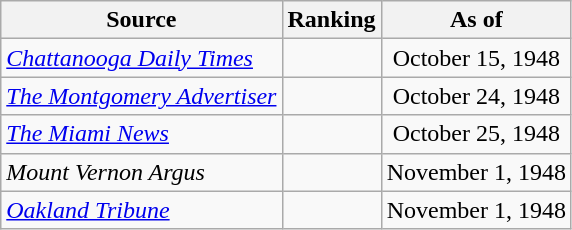<table class="wikitable nowrap" style="text-align:center">
<tr>
<th>Source</th>
<th>Ranking</th>
<th>As of</th>
</tr>
<tr>
<td align="left"><em><a href='#'>Chattanooga Daily Times</a></em></td>
<td></td>
<td>October 15, 1948</td>
</tr>
<tr>
<td align="left"><em><a href='#'>The Montgomery Advertiser</a></em></td>
<td></td>
<td>October 24, 1948</td>
</tr>
<tr>
<td align="left"><em><a href='#'>The Miami News</a></em></td>
<td></td>
<td>October 25, 1948</td>
</tr>
<tr>
<td align="left"><em>Mount Vernon Argus</em></td>
<td></td>
<td>November 1, 1948</td>
</tr>
<tr>
<td align="left"><em><a href='#'>Oakland Tribune</a></em></td>
<td></td>
<td>November 1, 1948</td>
</tr>
</table>
